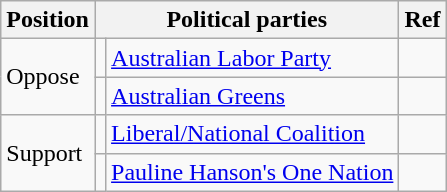<table class="wikitable">
<tr>
<th>Position</th>
<th colspan=2>Political parties</th>
<th>Ref</th>
</tr>
<tr>
<td rowspan="2">Oppose</td>
<td></td>
<td><a href='#'>Australian Labor Party</a></td>
<td></td>
</tr>
<tr>
<td></td>
<td><a href='#'>Australian Greens</a></td>
<td></td>
</tr>
<tr ->
<td rowspan="3">Support</td>
<td></td>
<td><a href='#'>Liberal/National Coalition</a></td>
<td></td>
</tr>
<tr ->
<td></td>
<td><a href='#'>Pauline Hanson's One Nation</a></td>
<td></td>
</tr>
</table>
